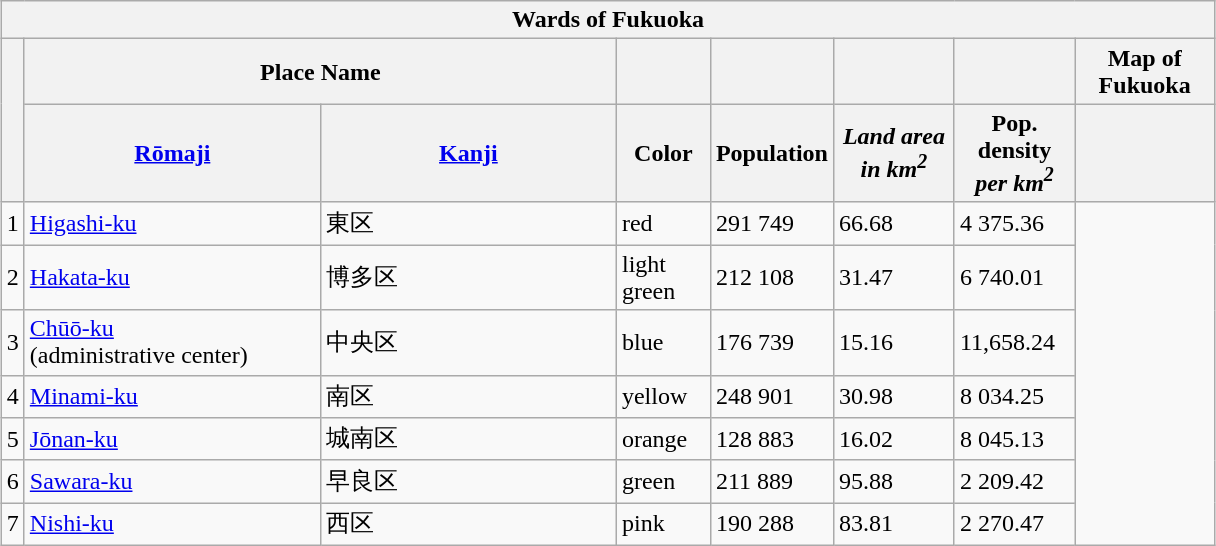<table class="wikitable" style="margin-left: auto; margin-right: auto;" width="810px">
<tr>
<th colspan="8">Wards of Fukuoka</th>
</tr>
<tr>
<th rowspan="2"></th>
<th colspan="2">Place Name</th>
<th></th>
<th></th>
<th></th>
<th></th>
<th>Map of Fukuoka</th>
</tr>
<tr>
<th style="width: 190px;"><a href='#'>Rōmaji</a></th>
<th style="width: 190px;"><a href='#'>Kanji</a></th>
<th>Color</th>
<th>Population</th>
<th><em>Land area in km<sup>2</sup></em></th>
<th>Pop. density<br><em>per km<sup>2</sup></em></th>
<th></th>
</tr>
<tr>
<td style="text-align: center;" "width: 20px;">1</td>
<td><a href='#'>Higashi-ku</a></td>
<td>東区</td>
<td> red</td>
<td>291 749</td>
<td>66.68</td>
<td>4 375.36</td>
<td rowspan="7"></td>
</tr>
<tr>
<td style="text-align: center;">2</td>
<td><a href='#'>Hakata-ku</a></td>
<td>博多区</td>
<td> light green</td>
<td>212 108</td>
<td>31.47</td>
<td>6 740.01</td>
</tr>
<tr>
<td style="text-align: center;">3</td>
<td><a href='#'>Chūō-ku</a><br>(administrative center)</td>
<td>中央区</td>
<td> blue</td>
<td>176 739</td>
<td>15.16</td>
<td>11,658.24</td>
</tr>
<tr>
<td style="text-align: center;">4</td>
<td><a href='#'>Minami-ku</a></td>
<td>南区</td>
<td> yellow</td>
<td>248 901</td>
<td>30.98</td>
<td>8 034.25</td>
</tr>
<tr>
<td style="text-align: center;">5</td>
<td><a href='#'>Jōnan-ku</a></td>
<td>城南区</td>
<td> orange</td>
<td>128 883</td>
<td>16.02</td>
<td>8 045.13</td>
</tr>
<tr>
<td style="text-align: center;">6</td>
<td><a href='#'>Sawara-ku</a></td>
<td>早良区</td>
<td> green</td>
<td>211 889</td>
<td>95.88</td>
<td>2 209.42</td>
</tr>
<tr>
<td style="text-align: center;">7</td>
<td><a href='#'>Nishi-ku</a></td>
<td>西区</td>
<td> pink</td>
<td>190 288</td>
<td>83.81</td>
<td>2 270.47</td>
</tr>
</table>
